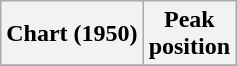<table class="wikitable">
<tr>
<th align="left">Chart (1950)</th>
<th align="center">Peak<br>position</th>
</tr>
<tr>
</tr>
</table>
